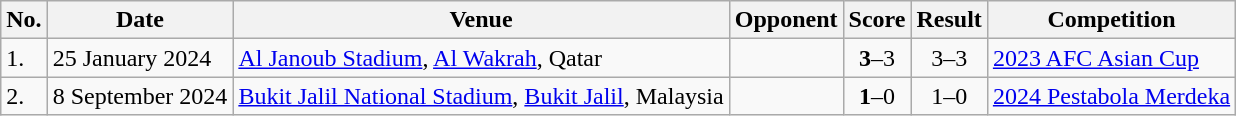<table class="wikitable" style="font-size:100%;">
<tr>
<th>No.</th>
<th>Date</th>
<th>Venue</th>
<th>Opponent</th>
<th>Score</th>
<th>Result</th>
<th>Competition</th>
</tr>
<tr>
<td>1.</td>
<td>25 January 2024</td>
<td><a href='#'>Al Janoub Stadium</a>, <a href='#'>Al Wakrah</a>, Qatar</td>
<td></td>
<td align=center><strong>3</strong>–3</td>
<td align=center>3–3</td>
<td><a href='#'>2023 AFC Asian Cup</a></td>
</tr>
<tr>
<td>2.</td>
<td>8 September 2024</td>
<td><a href='#'>Bukit Jalil National Stadium</a>, <a href='#'>Bukit Jalil</a>, Malaysia</td>
<td></td>
<td align=center><strong>1</strong>–0</td>
<td align=center>1–0</td>
<td><a href='#'>2024 Pestabola Merdeka</a></td>
</tr>
</table>
